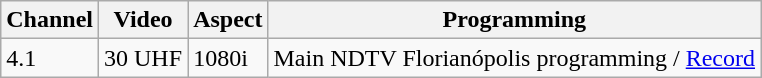<table class="wikitable">
<tr>
<th>Channel</th>
<th>Video</th>
<th>Aspect</th>
<th>Programming</th>
</tr>
<tr>
<td>4.1</td>
<td>30 UHF</td>
<td>1080i</td>
<td>Main NDTV Florianópolis programming / <a href='#'>Record</a></td>
</tr>
</table>
